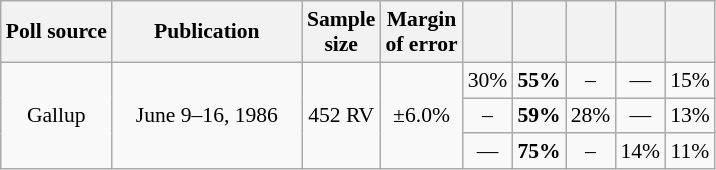<table class="wikitable" style="font-size:90%;text-align:center;">
<tr>
<th>Poll source</th>
<th style="width:120px;">Publication</th>
<th>Sample<br>size</th>
<th>Margin<br>of error</th>
<th></th>
<th></th>
<th></th>
<th></th>
<th></th>
</tr>
<tr>
<td rowspan="3">Gallup</td>
<td rowspan="3">June 9–16, 1986</td>
<td rowspan="3">452 RV</td>
<td rowspan="3">±6.0%</td>
<td>30%</td>
<td><strong>55%</strong></td>
<td>–</td>
<td>—</td>
<td>15%</td>
</tr>
<tr>
<td>–</td>
<td><strong>59%</strong></td>
<td>28%</td>
<td>—</td>
<td>13%</td>
</tr>
<tr>
<td>—</td>
<td><strong>75%</strong></td>
<td>–</td>
<td>14%</td>
<td>11%</td>
</tr>
</table>
